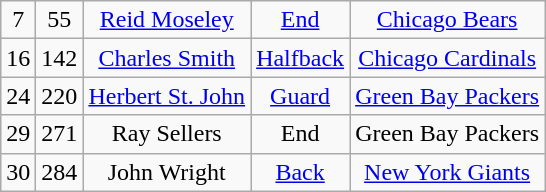<table class="wikitable" style="text-align:center">
<tr>
<td>7</td>
<td>55</td>
<td><a href='#'>Reid Moseley</a></td>
<td><a href='#'>End</a></td>
<td><a href='#'>Chicago Bears</a></td>
</tr>
<tr>
<td>16</td>
<td>142</td>
<td><a href='#'>Charles Smith</a></td>
<td><a href='#'>Halfback</a></td>
<td><a href='#'>Chicago Cardinals</a></td>
</tr>
<tr>
<td>24</td>
<td>220</td>
<td><a href='#'>Herbert St. John</a></td>
<td><a href='#'>Guard</a></td>
<td><a href='#'>Green Bay Packers</a></td>
</tr>
<tr>
<td>29</td>
<td>271</td>
<td>Ray Sellers</td>
<td>End</td>
<td>Green Bay Packers</td>
</tr>
<tr>
<td>30</td>
<td>284</td>
<td>John Wright</td>
<td><a href='#'>Back</a></td>
<td><a href='#'>New York Giants</a></td>
</tr>
</table>
